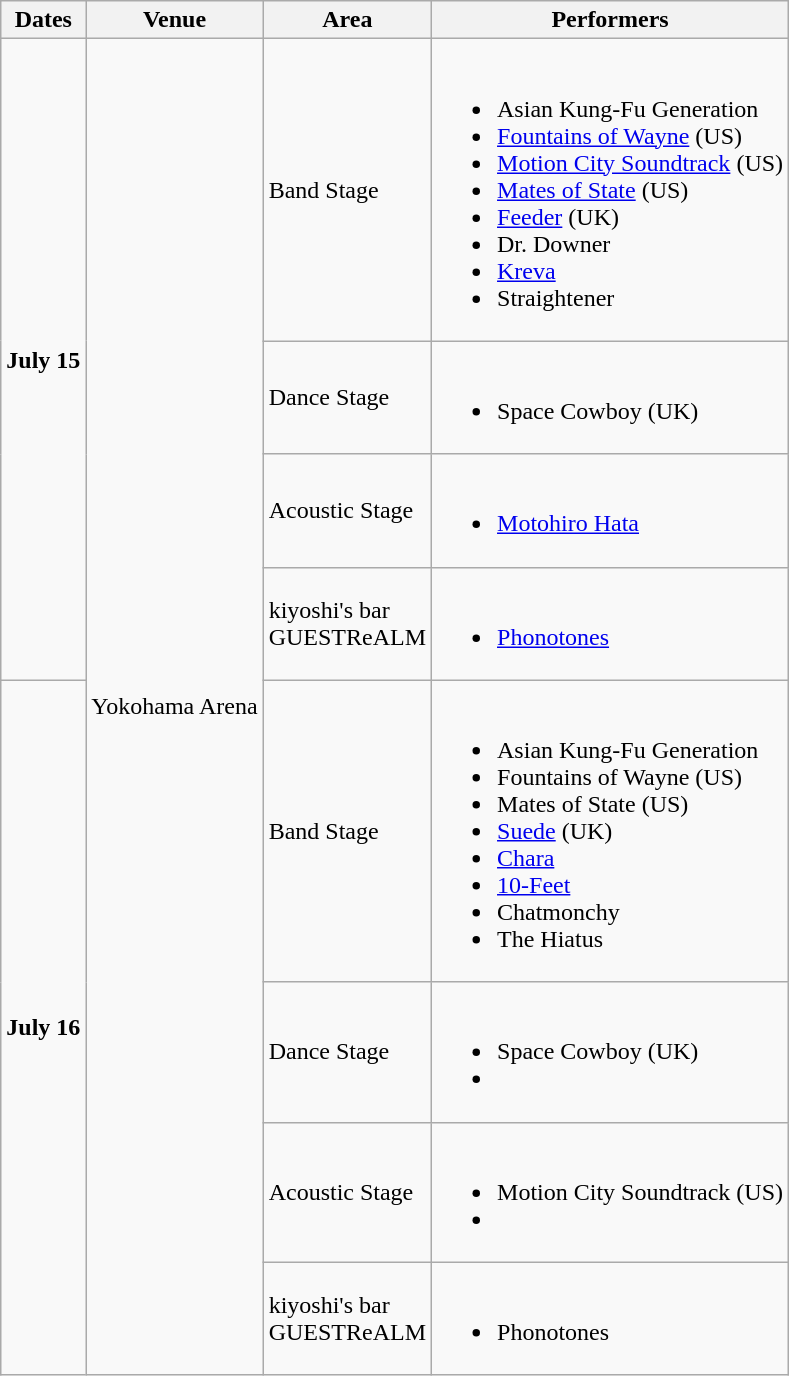<table class="wikitable">
<tr>
<th>Dates</th>
<th>Venue</th>
<th>Area</th>
<th>Performers</th>
</tr>
<tr>
<td rowspan="4"><strong>July 15</strong></td>
<td rowspan="8">Yokohama Arena</td>
<td>Band Stage</td>
<td><br><ul><li>Asian Kung-Fu Generation</li><li><a href='#'>Fountains of Wayne</a> (US)</li><li><a href='#'>Motion City Soundtrack</a> (US)</li><li><a href='#'>Mates of State</a> (US)</li><li><a href='#'>Feeder</a> (UK)</li><li>Dr. Downer</li><li><a href='#'>Kreva</a></li><li>Straightener</li></ul></td>
</tr>
<tr>
<td>Dance Stage</td>
<td><br><ul><li>Space Cowboy (UK)</li></ul></td>
</tr>
<tr>
<td>Acoustic Stage</td>
<td><br><ul><li><a href='#'>Motohiro Hata</a></li></ul></td>
</tr>
<tr>
<td>kiyoshi's bar<br>GUESTReALM</td>
<td><br><ul><li><a href='#'>Phonotones</a></li></ul></td>
</tr>
<tr>
<td rowspan="4"><strong>July 16</strong></td>
<td>Band Stage</td>
<td><br><ul><li>Asian Kung-Fu Generation</li><li>Fountains of Wayne (US)</li><li>Mates of State (US)</li><li><a href='#'>Suede</a> (UK)</li><li><a href='#'>Chara</a></li><li><a href='#'>10-Feet</a></li><li>Chatmonchy</li><li>The Hiatus</li></ul></td>
</tr>
<tr>
<td>Dance Stage</td>
<td><br><ul><li>Space Cowboy (UK)</li><li></li></ul></td>
</tr>
<tr>
<td>Acoustic Stage</td>
<td><br><ul><li>Motion City Soundtrack (US)</li><li></li></ul></td>
</tr>
<tr>
<td>kiyoshi's bar<br>GUESTReALM</td>
<td><br><ul><li>Phonotones</li></ul></td>
</tr>
</table>
